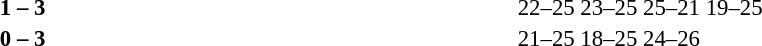<table width=100% cellspacing=1>
<tr>
<th width=20%></th>
<th width=12%></th>
<th width=20%></th>
<th width=33%></th>
<td></td>
</tr>
<tr style=font-size:95%>
<td align=right></td>
<td align=center><strong>1 – 3</strong></td>
<td><strong></strong></td>
<td>22–25 23–25 25–21 19–25</td>
<td></td>
</tr>
<tr style=font-size:95%>
<td align=right></td>
<td align=center><strong>0 – 3</strong></td>
<td><strong></strong></td>
<td>21–25 18–25 24–26</td>
</tr>
</table>
